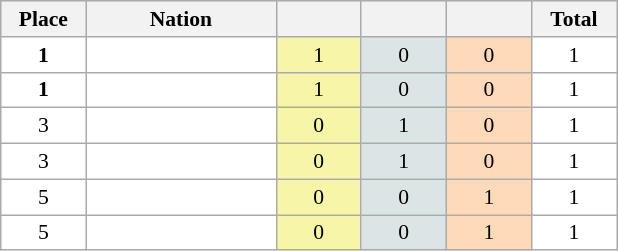<table class=wikitable style="border:1px solid #AAAAAA;font-size:90%">
<tr bgcolor="#EFEFEF">
<th width=50>Place</th>
<th width=120>Nation</th>
<th width=50></th>
<th width=50></th>
<th width=50></th>
<th width=50>Total</th>
</tr>
<tr align="center" valign="top" bgcolor="#FFFFFF">
<td><strong>1</strong></td>
<td align="left"><strong></strong></td>
<td style="background:#F7F6A8;">1</td>
<td style="background:#DCE5E5;">0</td>
<td style="background:#FFDAB9;">0</td>
<td>1</td>
</tr>
<tr align="center" valign="top" bgcolor="#FFFFFF">
<td><strong>1</strong></td>
<td align="left"><strong></strong></td>
<td style="background:#F7F6A8;">1</td>
<td style="background:#DCE5E5;">0</td>
<td style="background:#FFDAB9;">0</td>
<td>1</td>
</tr>
<tr align="center" valign="top" bgcolor="#FFFFFF">
<td>3</td>
<td align="left"></td>
<td style="background:#F7F6A8;">0</td>
<td style="background:#DCE5E5;">1</td>
<td style="background:#FFDAB9;">0</td>
<td>1</td>
</tr>
<tr align="center" valign="top" bgcolor="#FFFFFF">
<td>3</td>
<td align="left"></td>
<td style="background:#F7F6A8;">0</td>
<td style="background:#DCE5E5;">1</td>
<td style="background:#FFDAB9;">0</td>
<td>1</td>
</tr>
<tr align="center" valign="top" bgcolor="#FFFFFF">
<td>5</td>
<td align="left"></td>
<td style="background:#F7F6A8;">0</td>
<td style="background:#DCE5E5;">0</td>
<td style="background:#FFDAB9;">1</td>
<td>1</td>
</tr>
<tr align="center" valign="top" bgcolor="#FFFFFF">
<td>5</td>
<td align="left"></td>
<td style="background:#F7F6A8;">0</td>
<td style="background:#DCE5E5;">0</td>
<td style="background:#FFDAB9;">1</td>
<td>1</td>
</tr>
</table>
